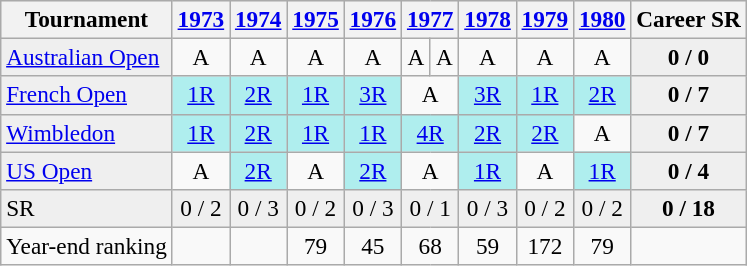<table class="wikitable" style=font-size:97%>
<tr bgcolor="#efefef">
<th>Tournament</th>
<th><a href='#'>1973</a></th>
<th><a href='#'>1974</a></th>
<th><a href='#'>1975</a></th>
<th><a href='#'>1976</a></th>
<th colspan=2><a href='#'>1977</a></th>
<th><a href='#'>1978</a></th>
<th><a href='#'>1979</a></th>
<th><a href='#'>1980</a></th>
<th>Career SR</th>
</tr>
<tr>
<td style="background:#EFEFEF;"><a href='#'>Australian Open</a></td>
<td align="center">A</td>
<td align="center">A</td>
<td align="center">A</td>
<td align="center">A</td>
<td align="center">A</td>
<td align="center">A</td>
<td align="center">A</td>
<td align="center">A</td>
<td align="center">A</td>
<td align="center" style="background:#EFEFEF;"><strong>0 / 0</strong></td>
</tr>
<tr>
<td style="background:#EFEFEF;"><a href='#'>French Open</a></td>
<td align="center" style="background:#afeeee;"><a href='#'>1R</a></td>
<td align="center" style="background:#afeeee;"><a href='#'>2R</a></td>
<td align="center" style="background:#afeeee;"><a href='#'>1R</a></td>
<td align="center" style="background:#afeeee;"><a href='#'>3R</a></td>
<td align="center" colspan=2>A</td>
<td align="center" style="background:#afeeee;"><a href='#'>3R</a></td>
<td align="center" style="background:#afeeee;"><a href='#'>1R</a></td>
<td align="center" style="background:#afeeee;"><a href='#'>2R</a></td>
<td align="center" style="background:#EFEFEF;"><strong>0 / 7</strong></td>
</tr>
<tr>
<td style="background:#EFEFEF;"><a href='#'>Wimbledon</a></td>
<td align="center" style="background:#afeeee;"><a href='#'>1R</a></td>
<td align="center" style="background:#afeeee;"><a href='#'>2R</a></td>
<td align="center" style="background:#afeeee;"><a href='#'>1R</a></td>
<td align="center" style="background:#afeeee;"><a href='#'>1R</a></td>
<td align="center" style="background:#afeeee;" colspan=2><a href='#'>4R</a></td>
<td align="center" style="background:#afeeee;"><a href='#'>2R</a></td>
<td align="center" style="background:#afeeee;"><a href='#'>2R</a></td>
<td align="center">A</td>
<td align="center" style="background:#EFEFEF;"><strong>0 / 7</strong></td>
</tr>
<tr>
<td style="background:#EFEFEF;"><a href='#'>US Open</a></td>
<td align="center">A</td>
<td align="center" style="background:#afeeee;"><a href='#'>2R</a></td>
<td align="center">A</td>
<td align="center" style="background:#afeeee;"><a href='#'>2R</a></td>
<td align="center" colspan=2>A</td>
<td align="center" style="background:#afeeee;"><a href='#'>1R</a></td>
<td align="center">A</td>
<td align="center" style="background:#afeeee;"><a href='#'>1R</a></td>
<td align="center" style="background:#EFEFEF;"><strong>0 / 4</strong></td>
</tr>
<tr>
<td style="background:#EFEFEF;">SR</td>
<td align="center" style="background:#EFEFEF;">0 / 2</td>
<td align="center" style="background:#EFEFEF;">0 / 3</td>
<td align="center" style="background:#EFEFEF;">0 / 2</td>
<td align="center" style="background:#EFEFEF;">0 / 3</td>
<td align="center" style="background:#EFEFEF;" colspan=2>0 / 1</td>
<td align="center" style="background:#EFEFEF;">0 / 3</td>
<td align="center" style="background:#EFEFEF;">0 / 2</td>
<td align="center" style="background:#EFEFEF;">0 / 2</td>
<td align="center" style="background:#EFEFEF;"><strong>0 / 18</strong></td>
</tr>
<tr>
<td align=left>Year-end ranking</td>
<td align="center"></td>
<td align="center"></td>
<td align="center">79</td>
<td align="center">45</td>
<td align="center" colspan=2>68</td>
<td align="center">59</td>
<td align="center">172</td>
<td align="center">79</td>
</tr>
</table>
